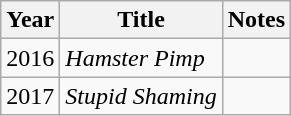<table class="wikitable">
<tr>
<th>Year</th>
<th>Title</th>
<th>Notes</th>
</tr>
<tr>
<td>2016</td>
<td><em>Hamster Pimp</em></td>
<td></td>
</tr>
<tr>
<td>2017</td>
<td><em>Stupid Shaming</em></td>
<td></td>
</tr>
</table>
